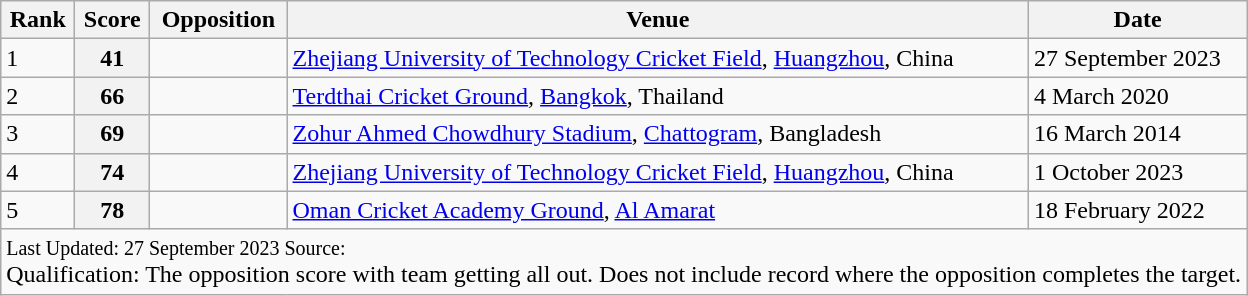<table class="wikitable sortable">
<tr>
<th>Rank</th>
<th>Score</th>
<th>Opposition</th>
<th>Venue</th>
<th>Date</th>
</tr>
<tr>
<td>1</td>
<th>41</th>
<td></td>
<td><a href='#'>Zhejiang University of Technology Cricket Field</a>, <a href='#'>Huangzhou</a>, China</td>
<td>27 September 2023</td>
</tr>
<tr>
<td>2</td>
<th>66</th>
<td></td>
<td><a href='#'>Terdthai Cricket Ground</a>, <a href='#'>Bangkok</a>, Thailand</td>
<td>4 March 2020</td>
</tr>
<tr>
<td>3</td>
<th>69</th>
<td></td>
<td><a href='#'>Zohur Ahmed Chowdhury Stadium</a>, <a href='#'>Chattogram</a>, Bangladesh</td>
<td>16 March 2014</td>
</tr>
<tr>
<td>4</td>
<th>74</th>
<td></td>
<td><a href='#'>Zhejiang University of Technology Cricket Field</a>, <a href='#'>Huangzhou</a>, China</td>
<td>1 October 2023</td>
</tr>
<tr>
<td>5</td>
<th>78</th>
<td></td>
<td><a href='#'>Oman Cricket Academy Ground</a>, <a href='#'>Al Amarat</a></td>
<td>18 February 2022</td>
</tr>
<tr>
<td colspan="5"><small>Last Updated: 27 September 2023 Source:</small><br>Qualification: The opposition score with team getting all out. Does not include record where the opposition completes the target.</td>
</tr>
</table>
